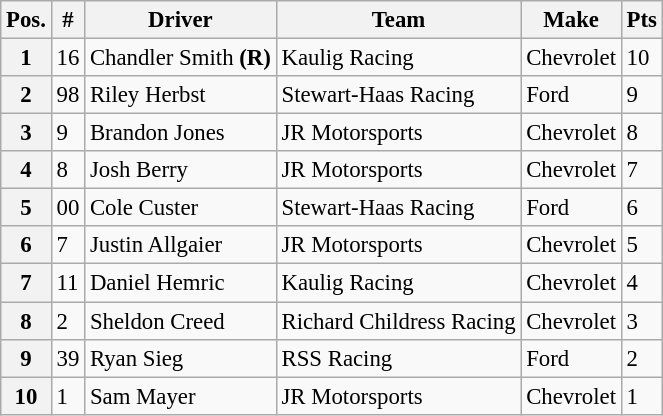<table class="wikitable" style="font-size:95%">
<tr>
<th>Pos.</th>
<th>#</th>
<th>Driver</th>
<th>Team</th>
<th>Make</th>
<th>Pts</th>
</tr>
<tr>
<th>1</th>
<td>16</td>
<td>Chandler Smith <strong>(R)</strong></td>
<td>Kaulig Racing</td>
<td>Chevrolet</td>
<td>10</td>
</tr>
<tr>
<th>2</th>
<td>98</td>
<td>Riley Herbst</td>
<td>Stewart-Haas Racing</td>
<td>Ford</td>
<td>9</td>
</tr>
<tr>
<th>3</th>
<td>9</td>
<td>Brandon Jones</td>
<td>JR Motorsports</td>
<td>Chevrolet</td>
<td>8</td>
</tr>
<tr>
<th>4</th>
<td>8</td>
<td>Josh Berry</td>
<td>JR Motorsports</td>
<td>Chevrolet</td>
<td>7</td>
</tr>
<tr>
<th>5</th>
<td>00</td>
<td>Cole Custer</td>
<td>Stewart-Haas Racing</td>
<td>Ford</td>
<td>6</td>
</tr>
<tr>
<th>6</th>
<td>7</td>
<td>Justin Allgaier</td>
<td>JR Motorsports</td>
<td>Chevrolet</td>
<td>5</td>
</tr>
<tr>
<th>7</th>
<td>11</td>
<td>Daniel Hemric</td>
<td>Kaulig Racing</td>
<td>Chevrolet</td>
<td>4</td>
</tr>
<tr>
<th>8</th>
<td>2</td>
<td>Sheldon Creed</td>
<td>Richard Childress Racing</td>
<td>Chevrolet</td>
<td>3</td>
</tr>
<tr>
<th>9</th>
<td>39</td>
<td>Ryan Sieg</td>
<td>RSS Racing</td>
<td>Ford</td>
<td>2</td>
</tr>
<tr>
<th>10</th>
<td>1</td>
<td>Sam Mayer</td>
<td>JR Motorsports</td>
<td>Chevrolet</td>
<td>1</td>
</tr>
</table>
